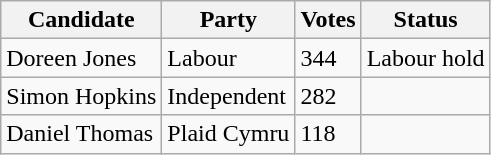<table class="wikitable sortable">
<tr>
<th>Candidate</th>
<th>Party</th>
<th>Votes</th>
<th>Status</th>
</tr>
<tr>
<td>Doreen Jones</td>
<td>Labour</td>
<td>344</td>
<td>Labour hold</td>
</tr>
<tr>
<td>Simon Hopkins</td>
<td>Independent</td>
<td>282</td>
<td></td>
</tr>
<tr>
<td>Daniel Thomas</td>
<td>Plaid Cymru</td>
<td>118</td>
<td></td>
</tr>
</table>
